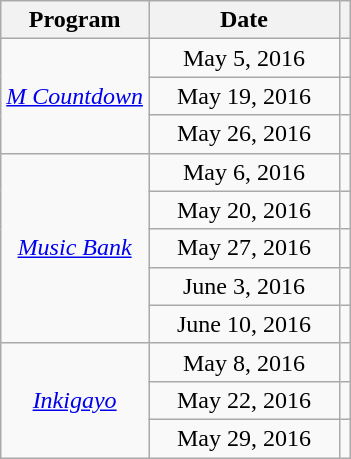<table class="wikitable sortable plainrowheaders" style="text-align:center">
<tr>
<th>Program</th>
<th width="120">Date</th>
<th class="unsortable"></th>
</tr>
<tr>
<td rowspan="3"><em><a href='#'>M Countdown</a></em></td>
<td>May 5, 2016</td>
<td></td>
</tr>
<tr>
<td>May 19, 2016</td>
<td></td>
</tr>
<tr>
<td>May 26, 2016</td>
<td></td>
</tr>
<tr>
<td rowspan="5"><em><a href='#'>Music Bank</a></em></td>
<td>May 6, 2016</td>
<td></td>
</tr>
<tr>
<td>May 20, 2016</td>
<td></td>
</tr>
<tr>
<td>May 27, 2016</td>
<td></td>
</tr>
<tr>
<td>June 3, 2016</td>
<td></td>
</tr>
<tr>
<td>June 10, 2016</td>
<td></td>
</tr>
<tr>
<td rowspan="3"><em><a href='#'>Inkigayo</a></em></td>
<td>May 8, 2016</td>
<td></td>
</tr>
<tr>
<td>May 22, 2016</td>
<td></td>
</tr>
<tr>
<td>May 29, 2016</td>
<td></td>
</tr>
</table>
